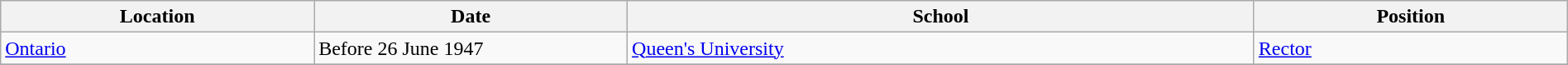<table class="wikitable" style="width:100%;">
<tr>
<th style="width:20%;">Location</th>
<th style="width:20%;">Date</th>
<th style="width:40%;">School</th>
<th style="width:20%;">Position</th>
</tr>
<tr>
<td><a href='#'>Ontario</a></td>
<td>Before 26 June 1947</td>
<td><a href='#'>Queen's University</a></td>
<td><a href='#'>Rector</a></td>
</tr>
<tr>
</tr>
</table>
